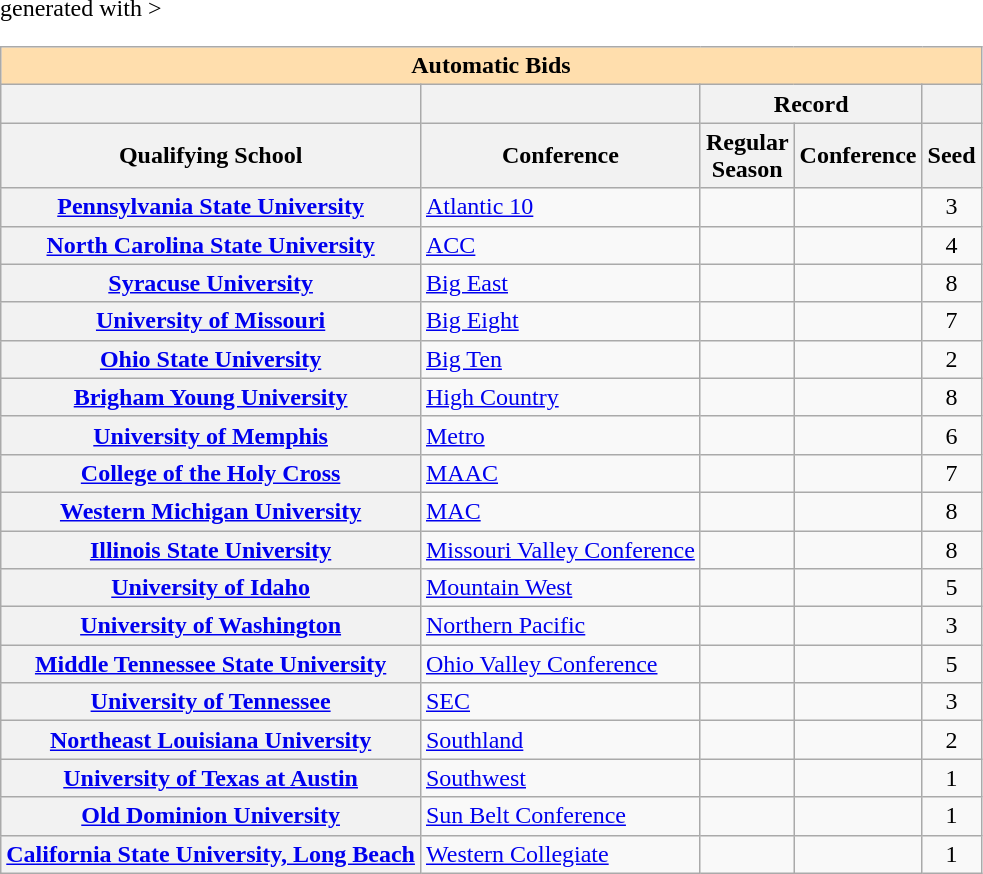<table class="wikitable plainrowheaders sortable" <hiddentext>generated with >
<tr>
<th scope="col" style="background-color:#FFdead;font-weight:bold" align="center" width="171" colspan="5">Automatic Bids</th>
</tr>
<tr>
<th scope="col"> </th>
<th scope="col"> </th>
<th scope="col" colspan="2" align="center">Record</th>
<th scope="col"> </th>
</tr>
<tr>
<th scope="col">Qualifying School</th>
<th scope="col">Conference</th>
<th scope="col">Regular<br> Season</th>
<th scope="col">Conference</th>
<th scope="col">Seed</th>
</tr>
<tr>
<th scope="row"><a href='#'>Pennsylvania State University</a></th>
<td><a href='#'>Atlantic 10</a></td>
<td align="center"></td>
<td align="center"></td>
<td align="center">3</td>
</tr>
<tr>
<th scope="row"><a href='#'>North Carolina State University</a></th>
<td><a href='#'>ACC</a></td>
<td align="center"></td>
<td align="center"></td>
<td align="center">4</td>
</tr>
<tr>
<th scope="row"><a href='#'>Syracuse University</a></th>
<td><a href='#'>Big East</a></td>
<td align="center"></td>
<td align="center"></td>
<td align="center">8</td>
</tr>
<tr>
<th scope="row"><a href='#'>University of Missouri</a></th>
<td><a href='#'>Big Eight</a></td>
<td align="center"></td>
<td align="center"></td>
<td align="center">7</td>
</tr>
<tr>
<th scope="row"><a href='#'>Ohio State University</a></th>
<td><a href='#'>Big Ten</a></td>
<td align="center"></td>
<td align="center"></td>
<td align="center">2</td>
</tr>
<tr>
<th scope="row"><a href='#'>Brigham Young University</a></th>
<td><a href='#'>High Country</a></td>
<td align="center"></td>
<td align="center"></td>
<td align="center">8</td>
</tr>
<tr>
<th scope="row"><a href='#'>University of Memphis</a></th>
<td><a href='#'>Metro</a></td>
<td align="center"></td>
<td align="center"></td>
<td align="center">6</td>
</tr>
<tr>
<th scope="row"><a href='#'>College of the Holy Cross</a></th>
<td><a href='#'>MAAC</a></td>
<td align="center"></td>
<td align="center"></td>
<td align="center">7</td>
</tr>
<tr>
<th scope="row"><a href='#'>Western Michigan University</a></th>
<td><a href='#'>MAC</a></td>
<td align="center"></td>
<td align="center"></td>
<td align="center">8</td>
</tr>
<tr>
<th scope="row"><a href='#'>Illinois State University</a></th>
<td><a href='#'>Missouri Valley Conference</a></td>
<td align="center"></td>
<td align="center"></td>
<td align="center">8</td>
</tr>
<tr>
<th scope="row"><a href='#'>University of Idaho</a></th>
<td><a href='#'>Mountain West</a></td>
<td align="center"></td>
<td align="center"></td>
<td align="center">5</td>
</tr>
<tr>
<th scope="row"><a href='#'>University of Washington</a></th>
<td><a href='#'>Northern Pacific</a></td>
<td align="center"></td>
<td align="center"></td>
<td align="center">3</td>
</tr>
<tr>
<th scope="row"><a href='#'>Middle Tennessee State University</a></th>
<td><a href='#'>Ohio Valley Conference</a></td>
<td align="center"></td>
<td align="center"></td>
<td align="center">5</td>
</tr>
<tr>
<th scope="row"><a href='#'>University of Tennessee</a></th>
<td><a href='#'>SEC</a></td>
<td align="center"></td>
<td align="center"></td>
<td align="center">3</td>
</tr>
<tr>
<th scope="row"><a href='#'>Northeast Louisiana University</a></th>
<td><a href='#'>Southland</a></td>
<td align="center"></td>
<td align="center"></td>
<td align="center">2</td>
</tr>
<tr>
<th scope="row"><a href='#'>University of Texas at Austin</a></th>
<td><a href='#'>Southwest</a></td>
<td align="center"></td>
<td align="center"></td>
<td align="center">1</td>
</tr>
<tr>
<th scope="row"><a href='#'>Old Dominion University</a></th>
<td><a href='#'>Sun Belt Conference</a></td>
<td align="center"></td>
<td align="center"></td>
<td align="center">1</td>
</tr>
<tr>
<th scope="row"><a href='#'>California State University, Long Beach</a></th>
<td><a href='#'>Western Collegiate</a></td>
<td align="center"></td>
<td align="center"></td>
<td align="center">1</td>
</tr>
</table>
